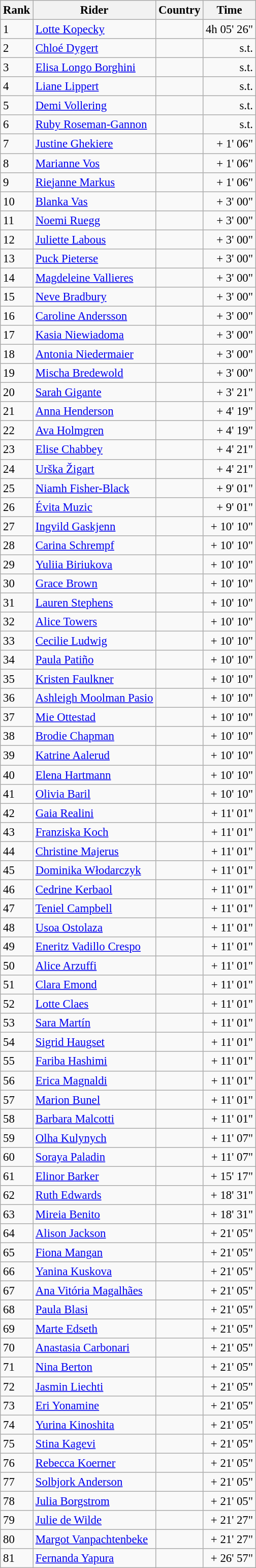<table class="wikitable sortable" style="font-size:95%; text-align:left;">
<tr>
<th>Rank</th>
<th>Rider</th>
<th>Country</th>
<th>Time</th>
</tr>
<tr>
<td>1</td>
<td><a href='#'>Lotte Kopecky</a></td>
<td></td>
<td align=right>4h 05' 26"</td>
</tr>
<tr>
<td>2</td>
<td><a href='#'>Chloé Dygert</a></td>
<td></td>
<td align=right>s.t.</td>
</tr>
<tr>
<td>3</td>
<td><a href='#'>Elisa Longo Borghini</a></td>
<td></td>
<td align=right>s.t.</td>
</tr>
<tr>
<td>4</td>
<td><a href='#'>Liane Lippert</a></td>
<td></td>
<td align=right>s.t.</td>
</tr>
<tr>
<td>5</td>
<td><a href='#'>Demi Vollering</a></td>
<td></td>
<td align=right>s.t.</td>
</tr>
<tr>
<td>6</td>
<td><a href='#'>Ruby Roseman-Gannon</a></td>
<td></td>
<td align=right>s.t.</td>
</tr>
<tr>
<td>7</td>
<td><a href='#'>Justine Ghekiere</a></td>
<td></td>
<td align=right>+ 1' 06"</td>
</tr>
<tr>
<td>8</td>
<td><a href='#'>Marianne Vos</a></td>
<td></td>
<td align=right>+ 1' 06"</td>
</tr>
<tr>
<td>9</td>
<td><a href='#'>Riejanne Markus</a></td>
<td></td>
<td align=right>+ 1' 06"</td>
</tr>
<tr>
<td>10</td>
<td><a href='#'>Blanka Vas</a></td>
<td></td>
<td align=right>+ 3' 00"</td>
</tr>
<tr>
<td>11</td>
<td><a href='#'>Noemi Ruegg</a></td>
<td></td>
<td align=right>+ 3' 00"</td>
</tr>
<tr>
<td>12</td>
<td><a href='#'>Juliette Labous</a></td>
<td></td>
<td align=right>+ 3' 00"</td>
</tr>
<tr>
<td>13</td>
<td><a href='#'>Puck Pieterse</a></td>
<td></td>
<td align=right>+ 3' 00"</td>
</tr>
<tr>
<td>14</td>
<td><a href='#'>Magdeleine Vallieres</a></td>
<td></td>
<td align=right>+ 3' 00"</td>
</tr>
<tr>
<td>15</td>
<td><a href='#'>Neve Bradbury</a></td>
<td></td>
<td align=right>+ 3' 00"</td>
</tr>
<tr>
<td>16</td>
<td><a href='#'>Caroline Andersson</a></td>
<td></td>
<td align=right>+ 3' 00"</td>
</tr>
<tr>
<td>17</td>
<td><a href='#'>Kasia Niewiadoma</a></td>
<td></td>
<td align=right>+ 3' 00"</td>
</tr>
<tr>
<td>18</td>
<td><a href='#'>Antonia Niedermaier</a></td>
<td></td>
<td align=right>+ 3' 00"</td>
</tr>
<tr>
<td>19</td>
<td><a href='#'>Mischa Bredewold</a></td>
<td></td>
<td align=right>+ 3' 00"</td>
</tr>
<tr>
<td>20</td>
<td><a href='#'>Sarah Gigante</a></td>
<td></td>
<td align=right>+ 3' 21"</td>
</tr>
<tr>
<td>21</td>
<td><a href='#'>Anna Henderson</a></td>
<td></td>
<td align=right>+ 4' 19"</td>
</tr>
<tr>
<td>22</td>
<td><a href='#'>Ava Holmgren</a></td>
<td></td>
<td align=right>+ 4' 19"</td>
</tr>
<tr>
<td>23</td>
<td><a href='#'>Elise Chabbey</a></td>
<td></td>
<td align=right>+ 4' 21"</td>
</tr>
<tr>
<td>24</td>
<td><a href='#'>Urška Žigart</a></td>
<td></td>
<td align=right>+ 4' 21"</td>
</tr>
<tr>
<td>25</td>
<td><a href='#'>Niamh Fisher-Black</a></td>
<td></td>
<td align=right>+ 9' 01"</td>
</tr>
<tr>
<td>26</td>
<td><a href='#'>Évita Muzic</a></td>
<td></td>
<td align=right>+ 9' 01"</td>
</tr>
<tr>
<td>27</td>
<td><a href='#'>Ingvild Gaskjenn</a></td>
<td></td>
<td align=right>+ 10' 10"</td>
</tr>
<tr>
<td>28</td>
<td><a href='#'>Carina Schrempf</a></td>
<td></td>
<td align=right>+ 10' 10"</td>
</tr>
<tr>
<td>29</td>
<td><a href='#'>Yuliia Biriukova</a></td>
<td></td>
<td align=right>+ 10' 10"</td>
</tr>
<tr>
<td>30</td>
<td><a href='#'>Grace Brown</a></td>
<td></td>
<td align=right>+ 10' 10"</td>
</tr>
<tr>
<td>31</td>
<td><a href='#'>Lauren Stephens</a></td>
<td></td>
<td align=right>+ 10' 10"</td>
</tr>
<tr>
<td>32</td>
<td><a href='#'>Alice Towers</a></td>
<td></td>
<td align=right>+ 10' 10"</td>
</tr>
<tr>
<td>33</td>
<td><a href='#'>Cecilie Ludwig</a></td>
<td></td>
<td align=right>+ 10' 10"</td>
</tr>
<tr>
<td>34</td>
<td><a href='#'>Paula Patiño</a></td>
<td></td>
<td align=right>+ 10' 10"</td>
</tr>
<tr>
<td>35</td>
<td><a href='#'>Kristen Faulkner</a></td>
<td></td>
<td align=right>+ 10' 10"</td>
</tr>
<tr>
<td>36</td>
<td><a href='#'>Ashleigh Moolman Pasio</a></td>
<td></td>
<td align=right>+ 10' 10"</td>
</tr>
<tr>
<td>37</td>
<td><a href='#'>Mie Ottestad</a></td>
<td></td>
<td align=right>+ 10' 10"</td>
</tr>
<tr>
<td>38</td>
<td><a href='#'>Brodie Chapman</a></td>
<td></td>
<td align=right>+ 10' 10"</td>
</tr>
<tr>
<td>39</td>
<td><a href='#'>Katrine Aalerud</a></td>
<td></td>
<td align=right>+ 10' 10"</td>
</tr>
<tr>
<td>40</td>
<td><a href='#'>Elena Hartmann</a></td>
<td></td>
<td align=right>+ 10' 10"</td>
</tr>
<tr>
<td>41</td>
<td><a href='#'>Olivia Baril</a></td>
<td></td>
<td align=right>+ 10' 10"</td>
</tr>
<tr>
<td>42</td>
<td><a href='#'>Gaia Realini</a></td>
<td></td>
<td align=right>+ 11' 01"</td>
</tr>
<tr>
<td>43</td>
<td><a href='#'>Franziska Koch</a></td>
<td></td>
<td align=right>+ 11' 01"</td>
</tr>
<tr>
<td>44</td>
<td><a href='#'>Christine Majerus</a></td>
<td></td>
<td align=right>+ 11' 01"</td>
</tr>
<tr>
<td>45</td>
<td><a href='#'>Dominika Włodarczyk</a></td>
<td></td>
<td align=right>+ 11' 01"</td>
</tr>
<tr>
<td>46</td>
<td><a href='#'>Cedrine Kerbaol</a></td>
<td></td>
<td align=right>+ 11' 01"</td>
</tr>
<tr>
<td>47</td>
<td><a href='#'>Teniel Campbell</a></td>
<td></td>
<td align=right>+ 11' 01"</td>
</tr>
<tr>
<td>48</td>
<td><a href='#'>Usoa Ostolaza</a></td>
<td></td>
<td align=right>+ 11' 01"</td>
</tr>
<tr>
<td>49</td>
<td><a href='#'>Eneritz Vadillo Crespo</a></td>
<td></td>
<td align=right>+ 11' 01"</td>
</tr>
<tr>
<td>50</td>
<td><a href='#'>Alice Arzuffi</a></td>
<td></td>
<td align=right>+ 11' 01"</td>
</tr>
<tr>
<td>51</td>
<td><a href='#'>Clara Emond</a></td>
<td></td>
<td align=right>+ 11' 01"</td>
</tr>
<tr>
<td>52</td>
<td><a href='#'>Lotte Claes</a></td>
<td></td>
<td align=right>+ 11' 01"</td>
</tr>
<tr>
<td>53</td>
<td><a href='#'>Sara Martín</a></td>
<td></td>
<td align=right>+ 11' 01"</td>
</tr>
<tr>
<td>54</td>
<td><a href='#'>Sigrid Haugset</a></td>
<td></td>
<td align=right>+ 11' 01"</td>
</tr>
<tr>
<td>55</td>
<td><a href='#'>Fariba Hashimi</a></td>
<td></td>
<td align=right>+ 11' 01"</td>
</tr>
<tr>
<td>56</td>
<td><a href='#'>Erica Magnaldi</a></td>
<td></td>
<td align=right>+ 11' 01"</td>
</tr>
<tr>
<td>57</td>
<td><a href='#'>Marion Bunel</a></td>
<td></td>
<td align=right>+ 11' 01"</td>
</tr>
<tr>
<td>58</td>
<td><a href='#'>Barbara Malcotti</a></td>
<td></td>
<td align=right>+ 11' 01"</td>
</tr>
<tr>
<td>59</td>
<td><a href='#'>Olha Kulynych</a></td>
<td></td>
<td align=right>+ 11' 07"</td>
</tr>
<tr>
<td>60</td>
<td><a href='#'>Soraya Paladin</a></td>
<td></td>
<td align=right>+ 11' 07"</td>
</tr>
<tr>
<td>61</td>
<td><a href='#'>Elinor Barker</a></td>
<td></td>
<td align=right>+ 15' 17"</td>
</tr>
<tr>
<td>62</td>
<td><a href='#'>Ruth Edwards</a></td>
<td></td>
<td align=right>+ 18' 31"</td>
</tr>
<tr>
<td>63</td>
<td><a href='#'>Mireia Benito</a></td>
<td></td>
<td align=right>+ 18' 31"</td>
</tr>
<tr>
<td>64</td>
<td><a href='#'>Alison Jackson</a></td>
<td></td>
<td align=right>+ 21' 05"</td>
</tr>
<tr>
<td>65</td>
<td><a href='#'>Fiona Mangan</a></td>
<td></td>
<td align=right>+ 21' 05"</td>
</tr>
<tr>
<td>66</td>
<td><a href='#'>Yanina Kuskova</a></td>
<td></td>
<td align=right>+ 21' 05"</td>
</tr>
<tr>
<td>67</td>
<td><a href='#'>Ana Vitória Magalhães</a></td>
<td></td>
<td align=right>+ 21' 05"</td>
</tr>
<tr>
<td>68</td>
<td><a href='#'>Paula Blasi</a></td>
<td></td>
<td align=right>+ 21' 05"</td>
</tr>
<tr>
<td>69</td>
<td><a href='#'>Marte Edseth</a></td>
<td></td>
<td align=right>+ 21' 05"</td>
</tr>
<tr>
<td>70</td>
<td><a href='#'>Anastasia Carbonari</a></td>
<td></td>
<td align=right>+ 21' 05"</td>
</tr>
<tr>
<td>71</td>
<td><a href='#'>Nina Berton</a></td>
<td></td>
<td align=right>+ 21' 05"</td>
</tr>
<tr>
<td>72</td>
<td><a href='#'>Jasmin Liechti</a></td>
<td></td>
<td align=right>+ 21' 05"</td>
</tr>
<tr>
<td>73</td>
<td><a href='#'>Eri Yonamine</a></td>
<td></td>
<td align=right>+ 21' 05"</td>
</tr>
<tr>
<td>74</td>
<td><a href='#'>Yurina Kinoshita</a></td>
<td></td>
<td align=right>+ 21' 05"</td>
</tr>
<tr>
<td>75</td>
<td><a href='#'>Stina Kagevi</a></td>
<td></td>
<td align=right>+ 21' 05"</td>
</tr>
<tr>
<td>76</td>
<td><a href='#'>Rebecca Koerner</a></td>
<td></td>
<td align=right>+ 21' 05"</td>
</tr>
<tr>
<td>77</td>
<td><a href='#'>Solbjork Anderson</a></td>
<td></td>
<td align=right>+ 21' 05"</td>
</tr>
<tr>
<td>78</td>
<td><a href='#'>Julia Borgstrom</a></td>
<td></td>
<td align=right>+ 21' 05"</td>
</tr>
<tr>
<td>79</td>
<td><a href='#'>Julie de Wilde</a></td>
<td></td>
<td align=right>+ 21' 27"</td>
</tr>
<tr>
<td>80</td>
<td><a href='#'>Margot Vanpachtenbeke</a></td>
<td></td>
<td align=right>+ 21' 27"</td>
</tr>
<tr>
<td>81</td>
<td><a href='#'>Fernanda Yapura</a></td>
<td></td>
<td align=right>+ 26' 57"</td>
</tr>
</table>
